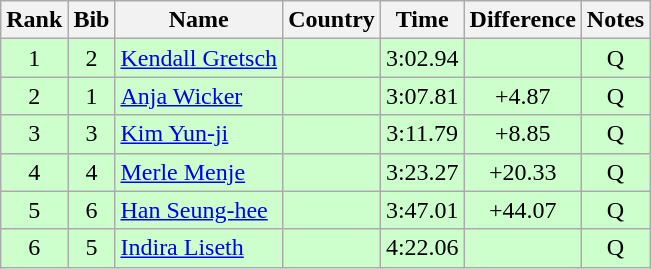<table class="wikitable sortable" style="text-align:center">
<tr>
<th>Rank</th>
<th>Bib</th>
<th>Name</th>
<th>Country</th>
<th>Time</th>
<th>Difference</th>
<th>Notes</th>
</tr>
<tr bgcolor=ccffcc>
<td>1</td>
<td>2</td>
<td align=left><a href='#'>Kendall Gretsch</a></td>
<td align=left></td>
<td>3:02.94</td>
<td></td>
<td>Q</td>
</tr>
<tr bgcolor=ccffcc>
<td>2</td>
<td>1</td>
<td align=left><a href='#'>Anja Wicker</a></td>
<td align=left></td>
<td>3:07.81</td>
<td>+4.87</td>
<td>Q</td>
</tr>
<tr bgcolor=ccffcc>
<td>3</td>
<td>3</td>
<td align=left><a href='#'>Kim Yun-ji</a></td>
<td align=left></td>
<td>3:11.79</td>
<td>+8.85</td>
<td>Q</td>
</tr>
<tr bgcolor=ccffcc>
<td>4</td>
<td>4</td>
<td align=left><a href='#'>Merle Menje</a></td>
<td align=left></td>
<td>3:23.27</td>
<td>+20.33</td>
<td>Q</td>
</tr>
<tr bgcolor=ccffcc>
<td>5</td>
<td>6</td>
<td align=left><a href='#'>Han Seung-hee</a></td>
<td align=left></td>
<td>3:47.01</td>
<td>+44.07</td>
<td>Q</td>
</tr>
<tr bgcolor=ccffcc>
<td>6</td>
<td>5</td>
<td align=left><a href='#'>Indira Liseth</a></td>
<td align=left></td>
<td>4:22.06</td>
<td></td>
<td>Q</td>
</tr>
</table>
